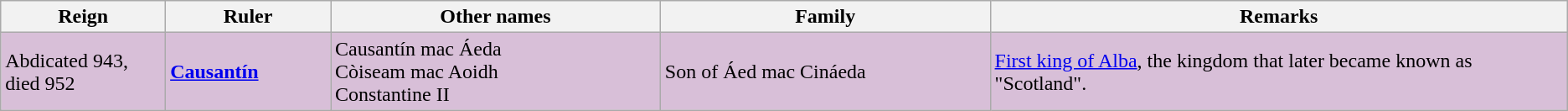<table class="wikitable">
<tr>
<th width="10%">Reign</th>
<th width="10%">Ruler</th>
<th width="20%">Other names</th>
<th width="20%">Family</th>
<th width="35%">Remarks</th>
</tr>
<tr bgcolor="#D8BFD8">
<td>Abdicated 943, died 952</td>
<td><strong><a href='#'>Causantín</a></strong></td>
<td>Causantín mac Áeda<br>Còiseam mac Aoidh<br>Constantine II</td>
<td>Son of Áed mac Cináeda</td>
<td><a href='#'>First king of Alba</a>, the kingdom that later became known as "Scotland".</td>
</tr>
</table>
